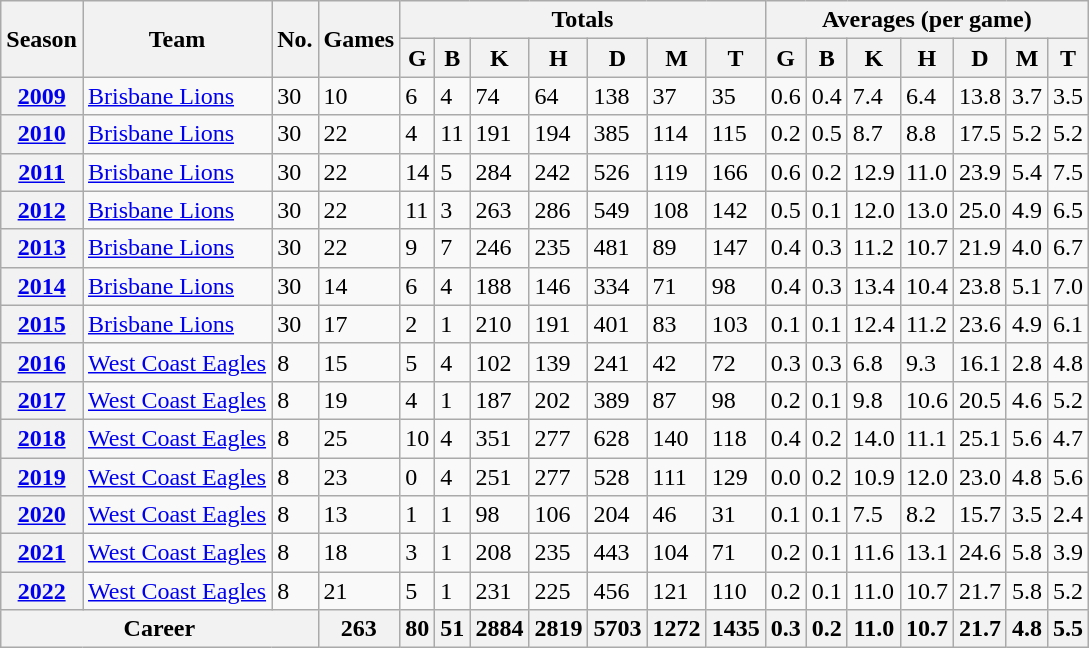<table class="wikitable">
<tr>
<th rowspan="2">Season</th>
<th rowspan="2">Team</th>
<th rowspan="2">No.</th>
<th rowspan="2">Games</th>
<th colspan="7">Totals</th>
<th colspan="7">Averages (per game)</th>
</tr>
<tr>
<th>G</th>
<th>B</th>
<th>K</th>
<th>H</th>
<th>D</th>
<th>M</th>
<th>T</th>
<th>G</th>
<th>B</th>
<th>K</th>
<th>H</th>
<th>D</th>
<th>M</th>
<th>T</th>
</tr>
<tr>
<th><a href='#'>2009</a></th>
<td><a href='#'>Brisbane Lions</a></td>
<td>30</td>
<td>10</td>
<td>6</td>
<td>4</td>
<td>74</td>
<td>64</td>
<td>138</td>
<td>37</td>
<td>35</td>
<td>0.6</td>
<td>0.4</td>
<td>7.4</td>
<td>6.4</td>
<td>13.8</td>
<td>3.7</td>
<td>3.5</td>
</tr>
<tr>
<th><a href='#'>2010</a></th>
<td><a href='#'>Brisbane Lions</a></td>
<td>30</td>
<td>22</td>
<td>4</td>
<td>11</td>
<td>191</td>
<td>194</td>
<td>385</td>
<td>114</td>
<td>115</td>
<td>0.2</td>
<td>0.5</td>
<td>8.7</td>
<td>8.8</td>
<td>17.5</td>
<td>5.2</td>
<td>5.2</td>
</tr>
<tr>
<th><a href='#'>2011</a></th>
<td><a href='#'>Brisbane Lions</a></td>
<td>30</td>
<td>22</td>
<td>14</td>
<td>5</td>
<td>284</td>
<td>242</td>
<td>526</td>
<td>119</td>
<td>166</td>
<td>0.6</td>
<td>0.2</td>
<td>12.9</td>
<td>11.0</td>
<td>23.9</td>
<td>5.4</td>
<td>7.5</td>
</tr>
<tr>
<th><a href='#'>2012</a></th>
<td><a href='#'>Brisbane Lions</a></td>
<td>30</td>
<td>22</td>
<td>11</td>
<td>3</td>
<td>263</td>
<td>286</td>
<td>549</td>
<td>108</td>
<td>142</td>
<td>0.5</td>
<td>0.1</td>
<td>12.0</td>
<td>13.0</td>
<td>25.0</td>
<td>4.9</td>
<td>6.5</td>
</tr>
<tr>
<th><a href='#'>2013</a></th>
<td><a href='#'>Brisbane Lions</a></td>
<td>30</td>
<td>22</td>
<td>9</td>
<td>7</td>
<td>246</td>
<td>235</td>
<td>481</td>
<td>89</td>
<td>147</td>
<td>0.4</td>
<td>0.3</td>
<td>11.2</td>
<td>10.7</td>
<td>21.9</td>
<td>4.0</td>
<td>6.7</td>
</tr>
<tr>
<th><a href='#'>2014</a></th>
<td><a href='#'>Brisbane Lions</a></td>
<td>30</td>
<td>14</td>
<td>6</td>
<td>4</td>
<td>188</td>
<td>146</td>
<td>334</td>
<td>71</td>
<td>98</td>
<td>0.4</td>
<td>0.3</td>
<td>13.4</td>
<td>10.4</td>
<td>23.8</td>
<td>5.1</td>
<td>7.0</td>
</tr>
<tr>
<th><a href='#'>2015</a></th>
<td><a href='#'>Brisbane Lions</a></td>
<td>30</td>
<td>17</td>
<td>2</td>
<td>1</td>
<td>210</td>
<td>191</td>
<td>401</td>
<td>83</td>
<td>103</td>
<td>0.1</td>
<td>0.1</td>
<td>12.4</td>
<td>11.2</td>
<td>23.6</td>
<td>4.9</td>
<td>6.1</td>
</tr>
<tr>
<th><a href='#'>2016</a></th>
<td><a href='#'>West Coast Eagles</a></td>
<td>8</td>
<td>15</td>
<td>5</td>
<td>4</td>
<td>102</td>
<td>139</td>
<td>241</td>
<td>42</td>
<td>72</td>
<td>0.3</td>
<td>0.3</td>
<td>6.8</td>
<td>9.3</td>
<td>16.1</td>
<td>2.8</td>
<td>4.8</td>
</tr>
<tr>
<th><a href='#'>2017</a></th>
<td><a href='#'>West Coast Eagles</a></td>
<td>8</td>
<td>19</td>
<td>4</td>
<td>1</td>
<td>187</td>
<td>202</td>
<td>389</td>
<td>87</td>
<td>98</td>
<td>0.2</td>
<td>0.1</td>
<td>9.8</td>
<td>10.6</td>
<td>20.5</td>
<td>4.6</td>
<td>5.2</td>
</tr>
<tr>
<th><a href='#'>2018</a></th>
<td><a href='#'>West Coast Eagles</a></td>
<td>8</td>
<td>25</td>
<td>10</td>
<td>4</td>
<td>351</td>
<td>277</td>
<td>628</td>
<td>140</td>
<td>118</td>
<td>0.4</td>
<td>0.2</td>
<td>14.0</td>
<td>11.1</td>
<td>25.1</td>
<td>5.6</td>
<td>4.7</td>
</tr>
<tr>
<th><a href='#'>2019</a></th>
<td><a href='#'>West Coast Eagles</a></td>
<td>8</td>
<td>23</td>
<td>0</td>
<td>4</td>
<td>251</td>
<td>277</td>
<td>528</td>
<td>111</td>
<td>129</td>
<td>0.0</td>
<td>0.2</td>
<td>10.9</td>
<td>12.0</td>
<td>23.0</td>
<td>4.8</td>
<td>5.6</td>
</tr>
<tr>
<th><a href='#'>2020</a></th>
<td><a href='#'>West Coast Eagles</a></td>
<td>8</td>
<td>13</td>
<td>1</td>
<td>1</td>
<td>98</td>
<td>106</td>
<td>204</td>
<td>46</td>
<td>31</td>
<td>0.1</td>
<td>0.1</td>
<td>7.5</td>
<td>8.2</td>
<td>15.7</td>
<td>3.5</td>
<td>2.4</td>
</tr>
<tr>
<th><a href='#'>2021</a></th>
<td><a href='#'>West Coast Eagles</a></td>
<td>8</td>
<td>18</td>
<td>3</td>
<td>1</td>
<td>208</td>
<td>235</td>
<td>443</td>
<td>104</td>
<td>71</td>
<td>0.2</td>
<td>0.1</td>
<td>11.6</td>
<td>13.1</td>
<td>24.6</td>
<td>5.8</td>
<td>3.9</td>
</tr>
<tr>
<th><a href='#'>2022</a></th>
<td><a href='#'>West Coast Eagles</a></td>
<td>8</td>
<td>21</td>
<td>5</td>
<td>1</td>
<td>231</td>
<td>225</td>
<td>456</td>
<td>121</td>
<td>110</td>
<td>0.2</td>
<td>0.1</td>
<td>11.0</td>
<td>10.7</td>
<td>21.7</td>
<td>5.8</td>
<td>5.2</td>
</tr>
<tr>
<th colspan="3">Career</th>
<th>263</th>
<th>80</th>
<th>51</th>
<th>2884</th>
<th>2819</th>
<th>5703</th>
<th>1272</th>
<th>1435</th>
<th>0.3</th>
<th>0.2</th>
<th>11.0</th>
<th>10.7</th>
<th>21.7</th>
<th>4.8</th>
<th>5.5</th>
</tr>
</table>
